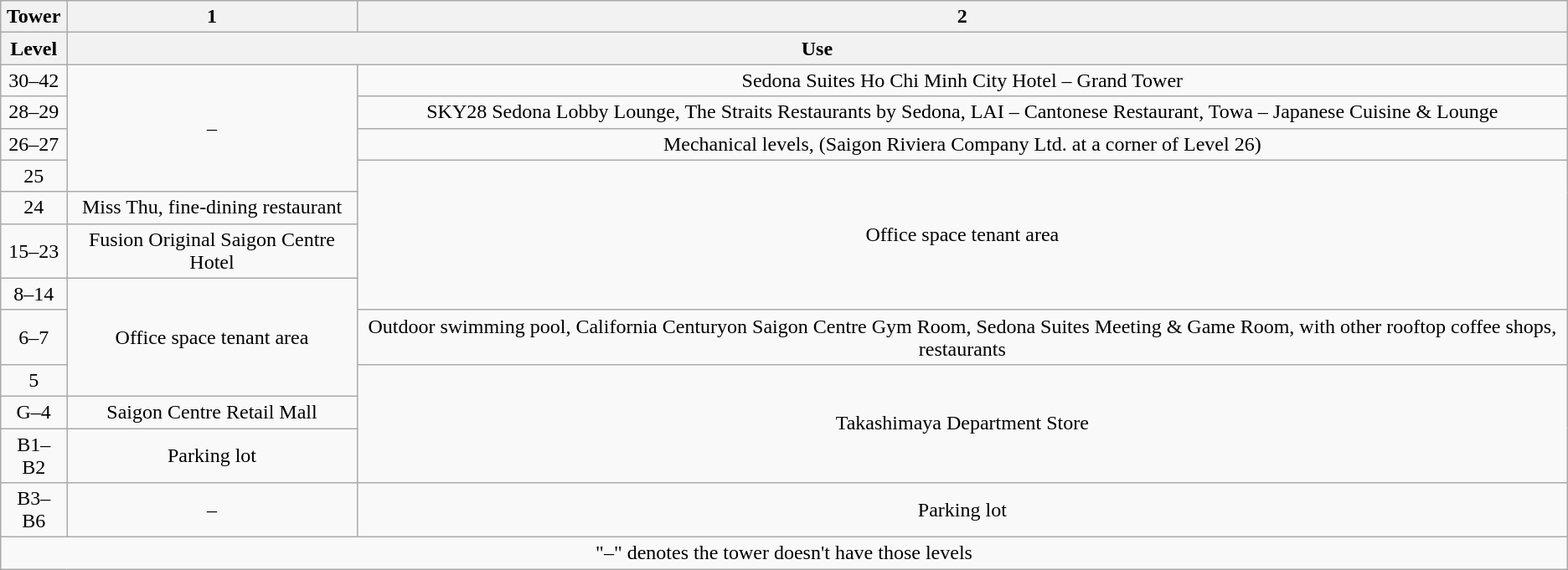<table class="wikitable" style="text-align:center">
<tr>
<th>Tower</th>
<th>1</th>
<th>2</th>
</tr>
<tr>
<th>Level</th>
<th colspan="2">Use</th>
</tr>
<tr>
<td>30–42</td>
<td rowspan="4">–</td>
<td>Sedona Suites Ho Chi Minh City Hotel – Grand Tower</td>
</tr>
<tr>
<td>28–29</td>
<td>SKY28 Sedona Lobby Lounge, The Straits Restaurants by Sedona, LAI – Cantonese Restaurant, Towa – Japanese Cuisine & Lounge</td>
</tr>
<tr>
<td>26–27</td>
<td>Mechanical levels, (Saigon Riviera Company Ltd. at a corner of Level 26)</td>
</tr>
<tr>
<td>25</td>
<td rowspan="4">Office space tenant area</td>
</tr>
<tr>
<td>24</td>
<td>Miss Thu, fine-dining restaurant</td>
</tr>
<tr>
<td>15–23</td>
<td>Fusion Original Saigon Centre Hotel</td>
</tr>
<tr>
<td>8–14</td>
<td rowspan="3">Office space tenant area</td>
</tr>
<tr>
<td>6–7</td>
<td>Outdoor swimming pool, California Centuryon Saigon Centre Gym Room, Sedona Suites Meeting & Game Room, with other rooftop coffee shops, restaurants</td>
</tr>
<tr>
<td>5</td>
<td rowspan="3">Takashimaya Department Store</td>
</tr>
<tr>
<td>G–4</td>
<td>Saigon Centre Retail Mall</td>
</tr>
<tr>
<td>B1–B2</td>
<td>Parking lot</td>
</tr>
<tr>
<td>B3–B6</td>
<td>–</td>
<td>Parking lot</td>
</tr>
<tr>
<td colspan="3">"–" denotes the tower doesn't have those levels</td>
</tr>
</table>
